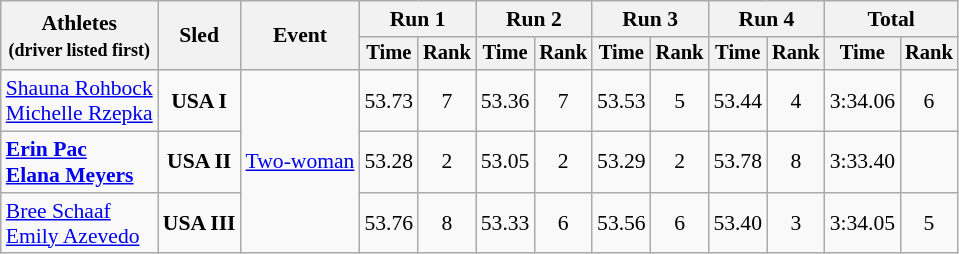<table class=wikitable style=font-size:90%;text-align:center>
<tr>
<th rowspan=2>Athletes<br><small>(driver listed first)</small></th>
<th rowspan=2>Sled</th>
<th rowspan=2>Event</th>
<th colspan=2>Run 1</th>
<th colspan=2>Run 2</th>
<th colspan=2>Run 3</th>
<th colspan=2>Run 4</th>
<th colspan=2>Total</th>
</tr>
<tr style=font-size:95%>
<th>Time</th>
<th>Rank</th>
<th>Time</th>
<th>Rank</th>
<th>Time</th>
<th>Rank</th>
<th>Time</th>
<th>Rank</th>
<th>Time</th>
<th>Rank</th>
</tr>
<tr>
<td align=left><a href='#'>Shauna Rohbock</a><br><a href='#'>Michelle Rzepka</a></td>
<td><strong>USA I</strong></td>
<td align=left rowspan=3><a href='#'>Two-woman</a></td>
<td>53.73</td>
<td>7</td>
<td>53.36</td>
<td>7</td>
<td>53.53</td>
<td>5</td>
<td>53.44</td>
<td>4</td>
<td>3:34.06</td>
<td>6</td>
</tr>
<tr>
<td align=left><strong><a href='#'>Erin Pac</a><br><a href='#'>Elana Meyers</a></strong></td>
<td><strong>USA II</strong></td>
<td>53.28</td>
<td>2</td>
<td>53.05</td>
<td>2</td>
<td>53.29</td>
<td>2</td>
<td>53.78</td>
<td>8</td>
<td>3:33.40</td>
<td></td>
</tr>
<tr>
<td align=left><a href='#'>Bree Schaaf</a><br><a href='#'>Emily Azevedo</a></td>
<td><strong>USA III</strong></td>
<td>53.76</td>
<td>8</td>
<td>53.33</td>
<td>6</td>
<td>53.56</td>
<td>6</td>
<td>53.40</td>
<td>3</td>
<td>3:34.05</td>
<td>5</td>
</tr>
</table>
